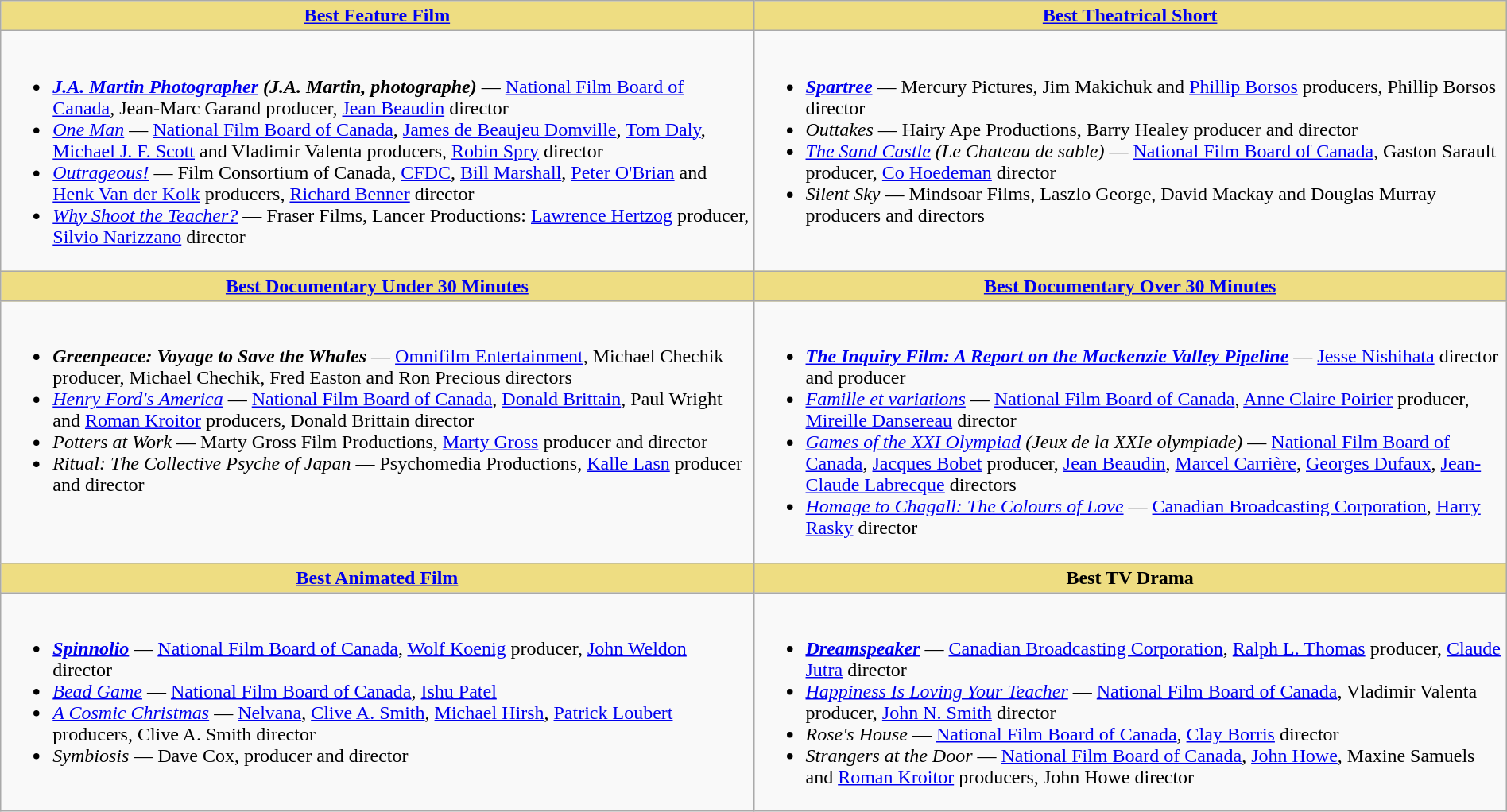<table class=wikitable width="100%">
<tr>
<th style="background:#EEDD82; width:50%"><a href='#'>Best Feature Film</a></th>
<th style="background:#EEDD82; width:50%"><a href='#'>Best Theatrical Short</a></th>
</tr>
<tr>
<td valign="top"><br><ul><li> <strong><em><a href='#'>J.A. Martin Photographer</a> (J.A. Martin, photographe)</em></strong> — <a href='#'>National Film Board of Canada</a>, Jean-Marc Garand producer, <a href='#'>Jean Beaudin</a> director</li><li><em><a href='#'>One Man</a></em> — <a href='#'>National Film Board of Canada</a>, <a href='#'>James de Beaujeu Domville</a>, <a href='#'>Tom Daly</a>, <a href='#'>Michael J. F. Scott</a> and Vladimir Valenta producers, <a href='#'>Robin Spry</a> director</li><li><em><a href='#'>Outrageous!</a></em> — Film Consortium of Canada, <a href='#'>CFDC</a>, <a href='#'>Bill Marshall</a>, <a href='#'>Peter O'Brian</a> and <a href='#'>Henk Van der Kolk</a> producers, <a href='#'>Richard Benner</a> director</li><li><em><a href='#'>Why Shoot the Teacher?</a></em> — Fraser Films, Lancer Productions: <a href='#'>Lawrence Hertzog</a> producer, <a href='#'>Silvio Narizzano</a> director</li></ul></td>
<td valign="top"><br><ul><li> <strong><em><a href='#'>Spartree</a></em></strong> — Mercury Pictures, Jim Makichuk and <a href='#'>Phillip Borsos</a> producers, Phillip Borsos director</li><li><em>Outtakes</em> — Hairy Ape Productions, Barry Healey producer and director</li><li><em><a href='#'>The Sand Castle</a></em> <em>(Le Chateau de sable)</em> — <a href='#'>National Film Board of Canada</a>, Gaston Sarault producer, <a href='#'>Co Hoedeman</a> director</li><li><em>Silent Sky</em> — Mindsoar Films, Laszlo George, David Mackay and Douglas Murray producers and directors</li></ul></td>
</tr>
<tr>
<th style="background:#EEDD82; width:50%"><a href='#'>Best Documentary Under 30 Minutes</a></th>
<th style="background:#EEDD82; width:50%"><a href='#'>Best Documentary Over 30 Minutes</a></th>
</tr>
<tr>
<td valign="top"><br><ul><li> <strong><em>Greenpeace: Voyage to Save the Whales</em></strong> — <a href='#'>Omnifilm Entertainment</a>, Michael Chechik producer, Michael Chechik, Fred Easton and Ron Precious directors</li><li><em><a href='#'>Henry Ford's America</a></em> — <a href='#'>National Film Board of Canada</a>, <a href='#'>Donald Brittain</a>, Paul Wright and <a href='#'>Roman Kroitor</a> producers, Donald Brittain director</li><li><em>Potters at Work</em> — Marty Gross Film Productions, <a href='#'>Marty Gross</a> producer and director</li><li><em>Ritual: The Collective Psyche of Japan</em> — Psychomedia Productions, <a href='#'>Kalle Lasn</a> producer and director</li></ul></td>
<td valign="top"><br><ul><li> <strong><em><a href='#'>The Inquiry Film: A Report on the Mackenzie Valley Pipeline</a></em></strong> — <a href='#'>Jesse Nishihata</a> director and producer</li><li><em><a href='#'>Famille et variations</a></em> — <a href='#'>National Film Board of Canada</a>, <a href='#'>Anne Claire Poirier</a> producer, <a href='#'>Mireille Dansereau</a> director</li><li><em><a href='#'>Games of the XXI Olympiad</a> (Jeux de la XXIe olympiade)</em> — <a href='#'>National Film Board of Canada</a>, <a href='#'>Jacques Bobet</a> producer, <a href='#'>Jean Beaudin</a>, <a href='#'>Marcel Carrière</a>, <a href='#'>Georges Dufaux</a>, <a href='#'>Jean-Claude Labrecque</a> directors</li><li><em><a href='#'>Homage to Chagall: The Colours of Love</a></em> — <a href='#'>Canadian Broadcasting Corporation</a>, <a href='#'>Harry Rasky</a> director</li></ul></td>
</tr>
<tr>
<th style="background:#EEDD82; width:50%"><a href='#'>Best Animated Film</a></th>
<th style="background:#EEDD82; width:50%">Best TV Drama</th>
</tr>
<tr>
<td valign="top"><br><ul><li> <strong><em><a href='#'>Spinnolio</a></em></strong> — <a href='#'>National Film Board of Canada</a>, <a href='#'>Wolf Koenig</a> producer, <a href='#'>John Weldon</a> director</li><li><em><a href='#'>Bead Game</a></em> — <a href='#'>National Film Board of Canada</a>, <a href='#'>Ishu Patel</a></li><li><em><a href='#'>A Cosmic Christmas</a></em> — <a href='#'>Nelvana</a>, <a href='#'>Clive A. Smith</a>, <a href='#'>Michael Hirsh</a>, <a href='#'>Patrick Loubert</a> producers, Clive A. Smith director</li><li><em>Symbiosis</em> — Dave Cox, producer and director</li></ul></td>
<td valign="top"><br><ul><li> <strong><em><a href='#'>Dreamspeaker</a></em></strong> — <a href='#'>Canadian Broadcasting Corporation</a>, <a href='#'>Ralph L. Thomas</a> producer, <a href='#'>Claude Jutra</a> director</li><li><em><a href='#'>Happiness Is Loving Your Teacher</a></em> — <a href='#'>National Film Board of Canada</a>, Vladimir Valenta producer, <a href='#'>John N. Smith</a> director</li><li><em>Rose's House</em> — <a href='#'>National Film Board of Canada</a>, <a href='#'>Clay Borris</a> director</li><li><em>Strangers at the Door</em> — <a href='#'>National Film Board of Canada</a>, <a href='#'>John Howe</a>, Maxine Samuels and <a href='#'>Roman Kroitor</a> producers, John Howe director</li></ul></td>
</tr>
</table>
